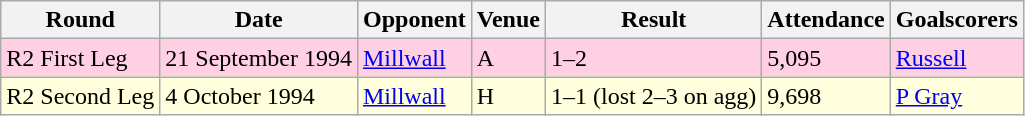<table class="wikitable">
<tr>
<th>Round</th>
<th>Date</th>
<th>Opponent</th>
<th>Venue</th>
<th>Result</th>
<th>Attendance</th>
<th>Goalscorers</th>
</tr>
<tr style="background-color: #ffd0e3;">
<td>R2 First Leg</td>
<td>21 September 1994</td>
<td><a href='#'>Millwall</a></td>
<td>A</td>
<td>1–2</td>
<td>5,095</td>
<td><a href='#'>Russell</a></td>
</tr>
<tr style="background-color: #ffffdd;">
<td>R2 Second Leg</td>
<td>4 October 1994</td>
<td><a href='#'>Millwall</a></td>
<td>H</td>
<td>1–1 (lost 2–3 on agg)</td>
<td>9,698</td>
<td><a href='#'>P Gray</a></td>
</tr>
</table>
